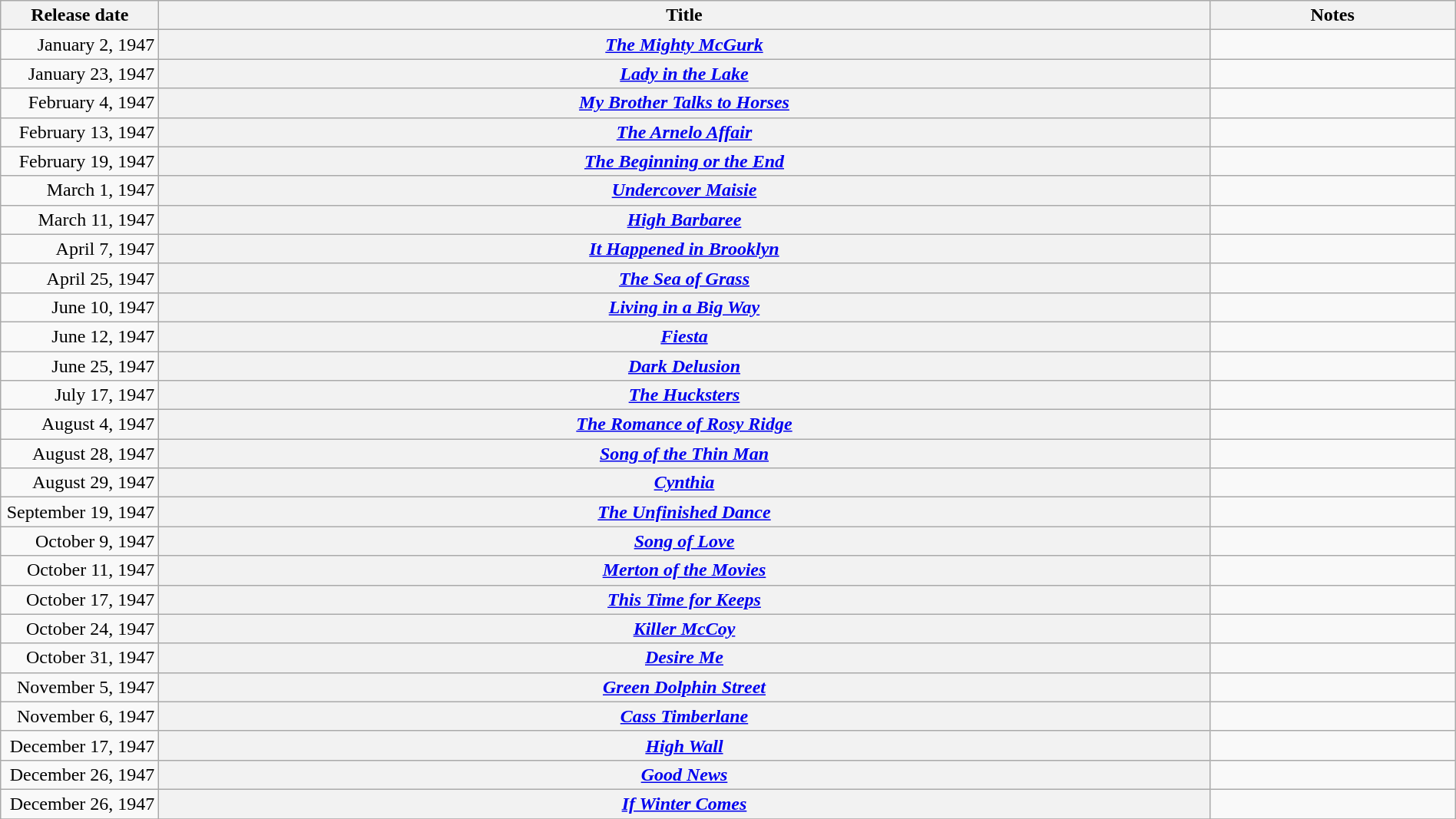<table class="wikitable sortable" style="width:100%;">
<tr>
<th scope="col" style="width:130px;">Release date</th>
<th>Title</th>
<th>Notes</th>
</tr>
<tr>
<td style="text-align:right;">January 2, 1947</td>
<th scope="row"><em><a href='#'>The Mighty McGurk</a></em></th>
<td></td>
</tr>
<tr>
<td style="text-align:right;">January 23, 1947</td>
<th scope="row"><em><a href='#'>Lady in the Lake</a></em></th>
<td></td>
</tr>
<tr>
<td style="text-align:right;">February 4, 1947</td>
<th scope="row"><em><a href='#'>My Brother Talks to Horses</a></em></th>
<td></td>
</tr>
<tr>
<td style="text-align:right;">February 13, 1947</td>
<th scope="row"><em><a href='#'>The Arnelo Affair</a></em></th>
<td></td>
</tr>
<tr>
<td style="text-align:right;">February 19, 1947</td>
<th scope="row"><em><a href='#'>The Beginning or the End</a></em></th>
<td></td>
</tr>
<tr>
<td style="text-align:right;">March 1, 1947</td>
<th scope="row"><em><a href='#'>Undercover Maisie</a></em></th>
<td></td>
</tr>
<tr>
<td style="text-align:right;">March 11, 1947</td>
<th scope="row"><em><a href='#'>High Barbaree</a></em></th>
<td></td>
</tr>
<tr>
<td style="text-align:right;">April 7, 1947</td>
<th scope="row"><em><a href='#'>It Happened in Brooklyn</a></em></th>
<td></td>
</tr>
<tr>
<td style="text-align:right;">April 25, 1947</td>
<th scope="row"><em><a href='#'>The Sea of Grass</a></em></th>
<td></td>
</tr>
<tr>
<td style="text-align:right;">June 10, 1947</td>
<th scope="row"><em><a href='#'>Living in a Big Way</a></em></th>
<td></td>
</tr>
<tr>
<td style="text-align:right;">June 12, 1947</td>
<th scope="row"><em><a href='#'>Fiesta</a></em></th>
<td></td>
</tr>
<tr>
<td style="text-align:right;">June 25, 1947</td>
<th scope="row"><em><a href='#'>Dark Delusion</a></em></th>
<td></td>
</tr>
<tr>
<td style="text-align:right;">July 17, 1947</td>
<th scope="row"><em><a href='#'>The Hucksters</a></em></th>
<td></td>
</tr>
<tr>
<td style="text-align:right;">August 4, 1947</td>
<th scope="row"><em><a href='#'>The Romance of Rosy Ridge</a></em></th>
<td></td>
</tr>
<tr>
<td style="text-align:right;">August 28, 1947</td>
<th scope="row"><em><a href='#'>Song of the Thin Man</a></em></th>
<td></td>
</tr>
<tr>
<td style="text-align:right;">August 29, 1947</td>
<th scope="row"><em><a href='#'>Cynthia</a></em></th>
<td></td>
</tr>
<tr>
<td style="text-align:right;">September 19, 1947</td>
<th scope="row"><em><a href='#'>The Unfinished Dance</a></em></th>
<td></td>
</tr>
<tr>
<td style="text-align:right;">October 9, 1947</td>
<th scope="row"><em><a href='#'>Song of Love</a></em></th>
<td></td>
</tr>
<tr>
<td style="text-align:right;">October 11, 1947</td>
<th scope="row"><em><a href='#'>Merton of the Movies</a></em></th>
<td></td>
</tr>
<tr>
<td style="text-align:right;">October 17, 1947</td>
<th scope="row"><em><a href='#'>This Time for Keeps</a></em></th>
<td></td>
</tr>
<tr>
<td style="text-align:right;">October 24, 1947</td>
<th scope="row"><em><a href='#'>Killer McCoy</a></em></th>
<td></td>
</tr>
<tr>
<td style="text-align:right;">October 31, 1947</td>
<th scope="row"><em><a href='#'>Desire Me</a></em></th>
<td></td>
</tr>
<tr>
<td style="text-align:right;">November 5, 1947</td>
<th scope="row"><em><a href='#'>Green Dolphin Street</a></em></th>
<td></td>
</tr>
<tr>
<td style="text-align:right;">November 6, 1947</td>
<th scope="row"><em><a href='#'>Cass Timberlane</a></em></th>
<td></td>
</tr>
<tr>
<td style="text-align:right;">December 17, 1947</td>
<th scope="row"><em><a href='#'>High Wall</a></em></th>
<td></td>
</tr>
<tr>
<td style="text-align:right;">December 26, 1947</td>
<th scope="row"><em><a href='#'>Good News</a></em></th>
<td></td>
</tr>
<tr>
<td style="text-align:right;">December 26, 1947</td>
<th scope="row"><em><a href='#'>If Winter Comes</a></em></th>
<td></td>
</tr>
<tr>
</tr>
</table>
